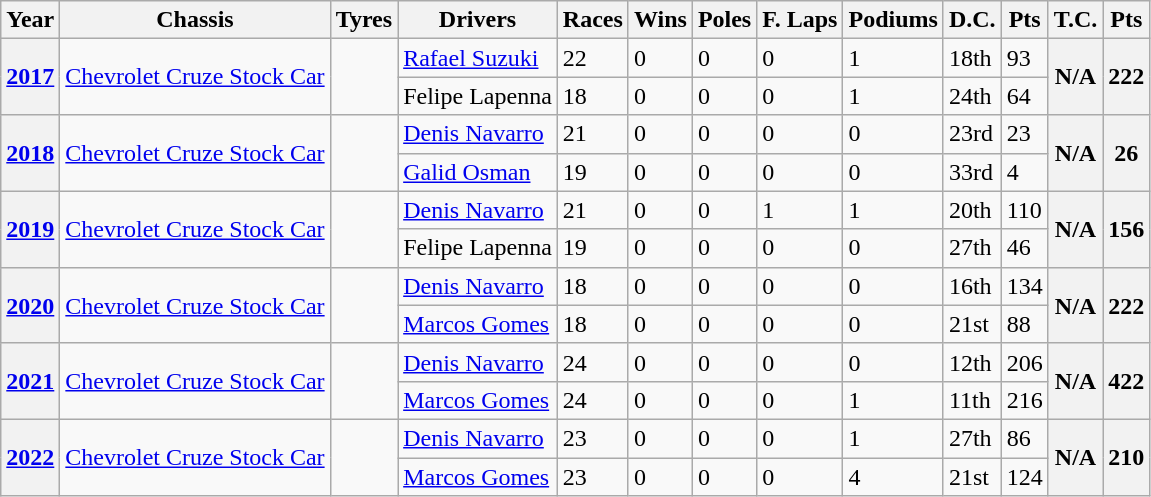<table class="wikitable">
<tr>
<th>Year</th>
<th>Chassis</th>
<th>Tyres</th>
<th>Drivers</th>
<th>Races</th>
<th>Wins</th>
<th>Poles</th>
<th>F. Laps</th>
<th>Podiums</th>
<th>D.C.</th>
<th>Pts</th>
<th>T.C.</th>
<th>Pts</th>
</tr>
<tr>
<th rowspan="2"><a href='#'>2017</a></th>
<td rowspan="2"><a href='#'>Chevrolet Cruze Stock Car</a></td>
<td rowspan="2"></td>
<td> <a href='#'>Rafael Suzuki</a></td>
<td>22</td>
<td>0</td>
<td>0</td>
<td>0</td>
<td>1</td>
<td>18th</td>
<td>93</td>
<th rowspan="2">N/A</th>
<th rowspan="2">222</th>
</tr>
<tr>
<td> Felipe Lapenna</td>
<td>18</td>
<td>0</td>
<td>0</td>
<td>0</td>
<td>1</td>
<td>24th</td>
<td>64</td>
</tr>
<tr>
<th rowspan="2"><a href='#'>2018</a></th>
<td rowspan="2"><a href='#'>Chevrolet Cruze Stock Car</a></td>
<td rowspan="2"></td>
<td> <a href='#'>Denis Navarro</a></td>
<td>21</td>
<td>0</td>
<td>0</td>
<td>0</td>
<td>0</td>
<td>23rd</td>
<td>23</td>
<th rowspan="2">N/A</th>
<th rowspan="2">26</th>
</tr>
<tr>
<td> <a href='#'>Galid Osman</a></td>
<td>19</td>
<td>0</td>
<td>0</td>
<td>0</td>
<td>0</td>
<td>33rd</td>
<td>4</td>
</tr>
<tr>
<th rowspan="2"><a href='#'>2019</a></th>
<td rowspan="2"><a href='#'>Chevrolet Cruze Stock Car</a></td>
<td rowspan="2"></td>
<td> <a href='#'>Denis Navarro</a></td>
<td>21</td>
<td>0</td>
<td>0</td>
<td>1</td>
<td>1</td>
<td>20th</td>
<td>110</td>
<th rowspan="2">N/A</th>
<th rowspan="2">156</th>
</tr>
<tr>
<td> Felipe Lapenna</td>
<td>19</td>
<td>0</td>
<td>0</td>
<td>0</td>
<td>0</td>
<td>27th</td>
<td>46</td>
</tr>
<tr>
<th rowspan="2"><a href='#'>2020</a></th>
<td rowspan="2"><a href='#'>Chevrolet Cruze Stock Car</a></td>
<td rowspan="2"></td>
<td> <a href='#'>Denis Navarro</a></td>
<td>18</td>
<td>0</td>
<td>0</td>
<td>0</td>
<td>0</td>
<td>16th</td>
<td>134</td>
<th rowspan="2">N/A</th>
<th rowspan="2">222</th>
</tr>
<tr>
<td> <a href='#'>Marcos Gomes</a></td>
<td>18</td>
<td>0</td>
<td>0</td>
<td>0</td>
<td>0</td>
<td>21st</td>
<td>88</td>
</tr>
<tr>
<th rowspan="2"><a href='#'>2021</a></th>
<td rowspan="2"><a href='#'>Chevrolet Cruze Stock Car</a></td>
<td rowspan="2"></td>
<td> <a href='#'>Denis Navarro</a></td>
<td>24</td>
<td>0</td>
<td>0</td>
<td>0</td>
<td>0</td>
<td>12th</td>
<td>206</td>
<th rowspan="2">N/A</th>
<th rowspan="2">422</th>
</tr>
<tr>
<td> <a href='#'>Marcos Gomes</a></td>
<td>24</td>
<td>0</td>
<td>0</td>
<td>0</td>
<td>1</td>
<td>11th</td>
<td>216</td>
</tr>
<tr>
<th rowspan="2"><a href='#'>2022</a></th>
<td rowspan="2"><a href='#'>Chevrolet Cruze Stock Car</a></td>
<td rowspan="2"></td>
<td> <a href='#'>Denis Navarro</a></td>
<td>23</td>
<td>0</td>
<td>0</td>
<td>0</td>
<td>1</td>
<td>27th</td>
<td>86</td>
<th rowspan="2">N/A</th>
<th rowspan="2">210</th>
</tr>
<tr>
<td> <a href='#'>Marcos Gomes</a></td>
<td>23</td>
<td>0</td>
<td>0</td>
<td>0</td>
<td>4</td>
<td>21st</td>
<td>124</td>
</tr>
</table>
